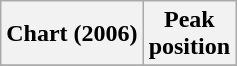<table class="wikitable sortable plainrowheaders">
<tr>
<th>Chart (2006)</th>
<th>Peak<br>position</th>
</tr>
<tr>
</tr>
</table>
